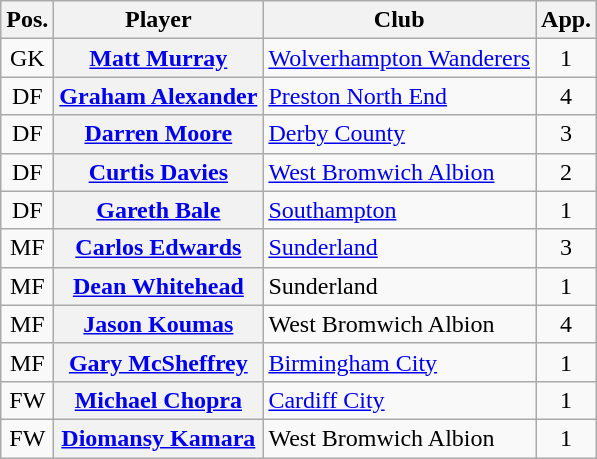<table class="wikitable plainrowheaders" style="text-align: left">
<tr>
<th scope=col>Pos.</th>
<th scope=col>Player</th>
<th scope=col>Club</th>
<th scope=col>App.</th>
</tr>
<tr>
<td style=text-align:center>GK</td>
<th scope=row><a href='#'>Matt Murray</a></th>
<td><a href='#'>Wolverhampton Wanderers</a></td>
<td style=text-align:center>1</td>
</tr>
<tr>
<td style=text-align:center>DF</td>
<th scope=row><a href='#'>Graham Alexander</a> </th>
<td><a href='#'>Preston North End</a></td>
<td style=text-align:center>4</td>
</tr>
<tr>
<td style=text-align:center>DF</td>
<th scope=row><a href='#'>Darren Moore</a> </th>
<td><a href='#'>Derby County</a></td>
<td style=text-align:center>3</td>
</tr>
<tr>
<td style=text-align:center>DF</td>
<th scope=row><a href='#'>Curtis Davies</a></th>
<td><a href='#'>West Bromwich Albion</a></td>
<td style=text-align:center>2</td>
</tr>
<tr>
<td style=text-align:center>DF</td>
<th scope=row><a href='#'>Gareth Bale</a></th>
<td><a href='#'>Southampton</a></td>
<td style=text-align:center>1</td>
</tr>
<tr>
<td style=text-align:center>MF</td>
<th scope=row><a href='#'>Carlos Edwards</a></th>
<td><a href='#'>Sunderland</a></td>
<td style=text-align:center>3</td>
</tr>
<tr>
<td style=text-align:center>MF</td>
<th scope=row><a href='#'>Dean Whitehead</a></th>
<td>Sunderland</td>
<td style=text-align:center>1</td>
</tr>
<tr>
<td style=text-align:center>MF</td>
<th scope=row><a href='#'>Jason Koumas</a> </th>
<td>West Bromwich Albion</td>
<td style=text-align:center>4</td>
</tr>
<tr>
<td style=text-align:center>MF</td>
<th scope=row><a href='#'>Gary McSheffrey</a></th>
<td><a href='#'>Birmingham City</a></td>
<td style=text-align:center>1</td>
</tr>
<tr>
<td style=text-align:center>FW</td>
<th scope=row><a href='#'>Michael Chopra</a></th>
<td><a href='#'>Cardiff City</a></td>
<td style=text-align:center>1</td>
</tr>
<tr>
<td style=text-align:center>FW</td>
<th scope=row><a href='#'>Diomansy Kamara</a></th>
<td>West Bromwich Albion</td>
<td style=text-align:center>1</td>
</tr>
</table>
